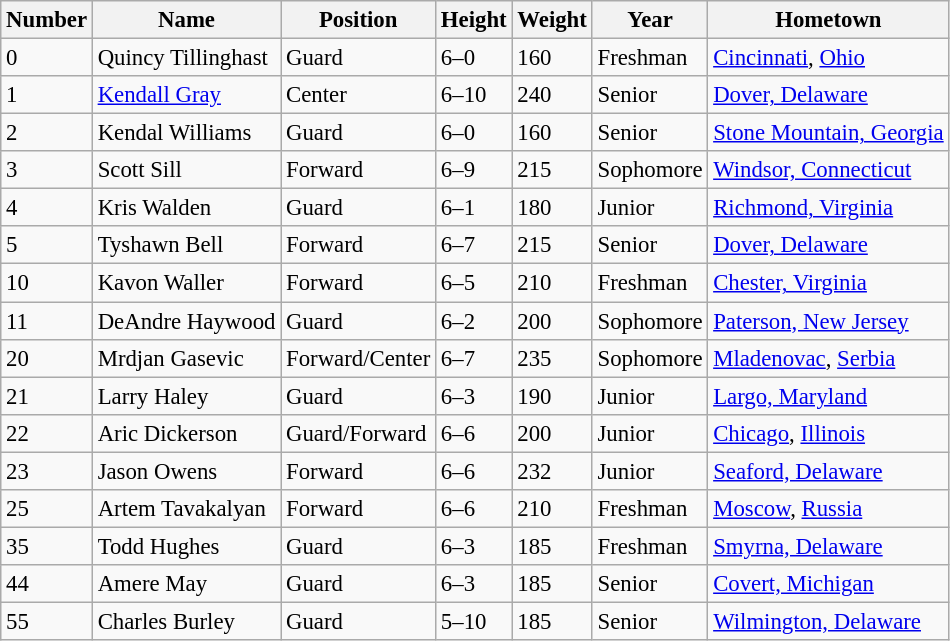<table class="wikitable sortable" style="font-size: 95%;">
<tr>
<th>Number</th>
<th>Name</th>
<th>Position</th>
<th>Height</th>
<th>Weight</th>
<th>Year</th>
<th>Hometown</th>
</tr>
<tr>
<td>0</td>
<td>Quincy Tillinghast</td>
<td>Guard</td>
<td>6–0</td>
<td>160</td>
<td>Freshman</td>
<td><a href='#'>Cincinnati</a>, <a href='#'>Ohio</a></td>
</tr>
<tr>
<td>1</td>
<td><a href='#'>Kendall Gray</a></td>
<td>Center</td>
<td>6–10</td>
<td>240</td>
<td>Senior</td>
<td><a href='#'>Dover, Delaware</a></td>
</tr>
<tr>
<td>2</td>
<td>Kendal Williams</td>
<td>Guard</td>
<td>6–0</td>
<td>160</td>
<td>Senior</td>
<td><a href='#'>Stone Mountain, Georgia</a></td>
</tr>
<tr>
<td>3</td>
<td>Scott Sill</td>
<td>Forward</td>
<td>6–9</td>
<td>215</td>
<td>Sophomore</td>
<td><a href='#'>Windsor, Connecticut</a></td>
</tr>
<tr>
<td>4</td>
<td>Kris Walden</td>
<td>Guard</td>
<td>6–1</td>
<td>180</td>
<td>Junior</td>
<td><a href='#'>Richmond, Virginia</a></td>
</tr>
<tr>
<td>5</td>
<td>Tyshawn Bell</td>
<td>Forward</td>
<td>6–7</td>
<td>215</td>
<td>Senior</td>
<td><a href='#'>Dover, Delaware</a></td>
</tr>
<tr>
<td>10</td>
<td>Kavon Waller</td>
<td>Forward</td>
<td>6–5</td>
<td>210</td>
<td>Freshman</td>
<td><a href='#'>Chester, Virginia</a></td>
</tr>
<tr>
<td>11</td>
<td>DeAndre Haywood</td>
<td>Guard</td>
<td>6–2</td>
<td>200</td>
<td>Sophomore</td>
<td><a href='#'>Paterson, New Jersey</a></td>
</tr>
<tr>
<td>20</td>
<td>Mrdjan Gasevic</td>
<td>Forward/Center</td>
<td>6–7</td>
<td>235</td>
<td>Sophomore</td>
<td><a href='#'>Mladenovac</a>, <a href='#'>Serbia</a></td>
</tr>
<tr>
<td>21</td>
<td>Larry Haley</td>
<td>Guard</td>
<td>6–3</td>
<td>190</td>
<td>Junior</td>
<td><a href='#'>Largo, Maryland</a></td>
</tr>
<tr>
<td>22</td>
<td>Aric Dickerson</td>
<td>Guard/Forward</td>
<td>6–6</td>
<td>200</td>
<td>Junior</td>
<td><a href='#'>Chicago</a>, <a href='#'>Illinois</a></td>
</tr>
<tr>
<td>23</td>
<td>Jason Owens</td>
<td>Forward</td>
<td>6–6</td>
<td>232</td>
<td>Junior</td>
<td><a href='#'>Seaford, Delaware</a></td>
</tr>
<tr>
<td>25</td>
<td>Artem Tavakalyan</td>
<td>Forward</td>
<td>6–6</td>
<td>210</td>
<td>Freshman</td>
<td><a href='#'>Moscow</a>, <a href='#'>Russia</a></td>
</tr>
<tr>
<td>35</td>
<td>Todd Hughes</td>
<td>Guard</td>
<td>6–3</td>
<td>185</td>
<td>Freshman</td>
<td><a href='#'>Smyrna, Delaware</a></td>
</tr>
<tr>
<td>44</td>
<td>Amere May</td>
<td>Guard</td>
<td>6–3</td>
<td>185</td>
<td>Senior</td>
<td><a href='#'>Covert, Michigan</a></td>
</tr>
<tr>
<td>55</td>
<td>Charles Burley</td>
<td>Guard</td>
<td>5–10</td>
<td>185</td>
<td>Senior</td>
<td><a href='#'>Wilmington, Delaware</a></td>
</tr>
</table>
